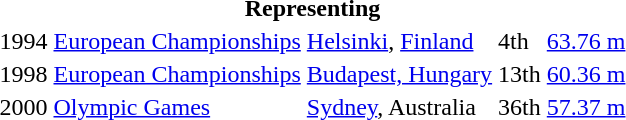<table>
<tr>
<th colspan="5">Representing </th>
</tr>
<tr>
<td>1994</td>
<td><a href='#'>European Championships</a></td>
<td><a href='#'>Helsinki</a>, <a href='#'>Finland</a></td>
<td>4th</td>
<td><a href='#'>63.76 m</a></td>
</tr>
<tr>
<td>1998</td>
<td><a href='#'>European Championships</a></td>
<td><a href='#'>Budapest, Hungary</a></td>
<td>13th</td>
<td><a href='#'>60.36 m</a></td>
</tr>
<tr>
<td>2000</td>
<td><a href='#'>Olympic Games</a></td>
<td><a href='#'>Sydney</a>, Australia</td>
<td>36th</td>
<td><a href='#'>57.37 m</a></td>
</tr>
</table>
